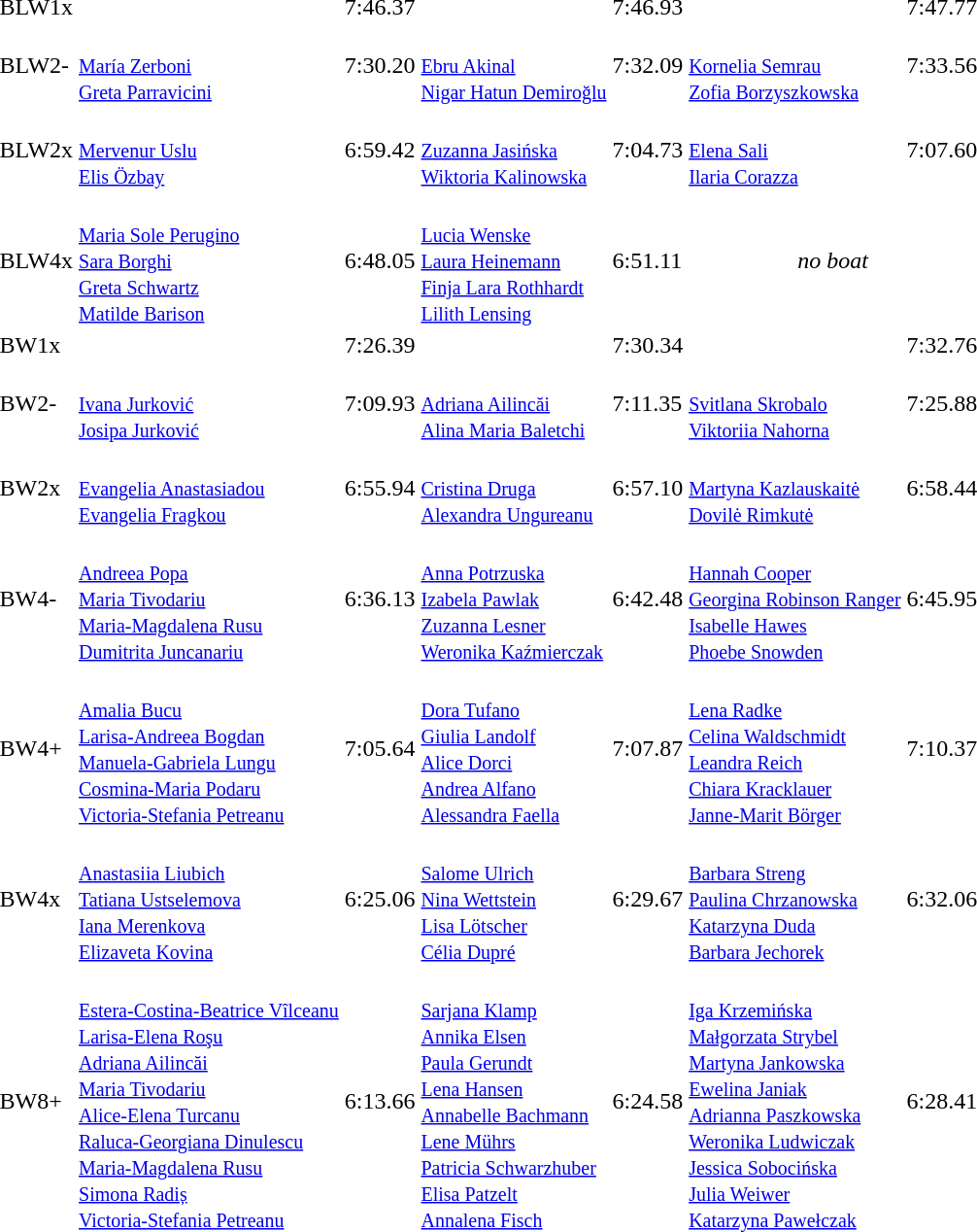<table>
<tr>
<td>BLW1x</td>
<td></td>
<td>7:46.37</td>
<td></td>
<td>7:46.93</td>
<td></td>
<td>7:47.77</td>
</tr>
<tr>
<td>BLW2-</td>
<td><br><small><a href='#'>María Zerboni</a><br><a href='#'>Greta Parravicini</a></small></td>
<td>7:30.20</td>
<td><br><small><a href='#'>Ebru Akinal</a><br><a href='#'>Nigar Hatun Demiroğlu</a></small></td>
<td>7:32.09</td>
<td><br><small><a href='#'>Kornelia Semrau</a><br><a href='#'>Zofia Borzyszkowska</a></small></td>
<td>7:33.56</td>
</tr>
<tr>
<td>BLW2x</td>
<td><br><small><a href='#'>Mervenur Uslu</a><br><a href='#'>Elis Özbay</a></small></td>
<td>6:59.42</td>
<td><br><small><a href='#'>Zuzanna Jasińska</a><br><a href='#'>Wiktoria Kalinowska</a></small></td>
<td>7:04.73</td>
<td><br><small><a href='#'>Elena Sali</a><br><a href='#'>Ilaria Corazza</a></small></td>
<td>7:07.60</td>
</tr>
<tr>
<td>BLW4x</td>
<td><br><small><a href='#'>Maria Sole Perugino</a><br><a href='#'>Sara Borghi</a><br><a href='#'>Greta Schwartz</a><br><a href='#'>Matilde Barison</a></small></td>
<td>6:48.05</td>
<td><br><small><a href='#'>Lucia Wenske</a><br><a href='#'>Laura Heinemann</a><br><a href='#'>Finja Lara Rothhardt</a><br><a href='#'>Lilith Lensing</a></small></td>
<td>6:51.11</td>
<td align=center colspan=2><em>no boat</em></td>
</tr>
<tr>
<td>BW1x</td>
<td></td>
<td>7:26.39</td>
<td></td>
<td>7:30.34</td>
<td></td>
<td>7:32.76</td>
</tr>
<tr>
<td>BW2-</td>
<td><br><small><a href='#'>Ivana Jurković</a><br><a href='#'>Josipa Jurković</a></small></td>
<td>7:09.93</td>
<td><br><small><a href='#'>Adriana Ailincăi</a><br><a href='#'>Alina Maria Baletchi</a></small></td>
<td>7:11.35</td>
<td><br><small><a href='#'>Svitlana Skrobalo</a><br><a href='#'>Viktoriia Nahorna</a></small></td>
<td>7:25.88</td>
</tr>
<tr>
<td>BW2x</td>
<td><br><small><a href='#'>Evangelia Anastasiadou</a><br><a href='#'>Evangelia Fragkou</a></small></td>
<td>6:55.94</td>
<td><br><small><a href='#'>Cristina Druga</a><br><a href='#'>Alexandra Ungureanu</a></small></td>
<td>6:57.10</td>
<td><br><small><a href='#'>Martyna Kazlauskaitė</a><br><a href='#'>Dovilė Rimkutė</a></small></td>
<td>6:58.44</td>
</tr>
<tr>
<td>BW4-</td>
<td><br><small><a href='#'>Andreea Popa</a><br><a href='#'>Maria Tivodariu</a><br><a href='#'>Maria-Magdalena Rusu</a><br><a href='#'>Dumitrita Juncanariu</a></small></td>
<td>6:36.13</td>
<td><br><small><a href='#'>Anna Potrzuska</a><br><a href='#'>Izabela Pawlak</a><br><a href='#'>Zuzanna Lesner</a><br><a href='#'>Weronika Kaźmierczak</a></small></td>
<td>6:42.48</td>
<td><br><small><a href='#'>Hannah Cooper</a><br><a href='#'>Georgina Robinson Ranger</a><br><a href='#'>Isabelle Hawes</a><br><a href='#'>Phoebe Snowden</a></small></td>
<td>6:45.95</td>
</tr>
<tr>
<td>BW4+</td>
<td><br><small><a href='#'>Amalia Bucu</a><br><a href='#'>Larisa-Andreea Bogdan</a><br><a href='#'>Manuela-Gabriela Lungu</a><br><a href='#'>Cosmina-Maria Podaru</a><br><a href='#'>Victoria-Stefania Petreanu</a></small></td>
<td>7:05.64</td>
<td><br><small><a href='#'>Dora Tufano</a><br><a href='#'>Giulia Landolf</a><br><a href='#'>Alice Dorci</a><br><a href='#'>Andrea Alfano</a><br><a href='#'>Alessandra Faella</a></small></td>
<td>7:07.87</td>
<td><br><small><a href='#'>Lena Radke</a><br><a href='#'>Celina Waldschmidt</a><br><a href='#'>Leandra Reich</a><br><a href='#'>Chiara Kracklauer</a><br><a href='#'>Janne-Marit Börger</a></small></td>
<td>7:10.37</td>
</tr>
<tr>
<td>BW4x</td>
<td><br><small><a href='#'>Anastasiia Liubich</a><br><a href='#'>Tatiana Ustselemova</a><br><a href='#'>Iana Merenkova</a><br><a href='#'>Elizaveta Kovina</a></small></td>
<td>6:25.06</td>
<td><br><small><a href='#'>Salome Ulrich</a><br><a href='#'>Nina Wettstein</a><br><a href='#'>Lisa Lötscher</a><br><a href='#'>Célia Dupré</a></small></td>
<td>6:29.67</td>
<td><br><small><a href='#'>Barbara Streng</a><br><a href='#'>Paulina Chrzanowska</a><br><a href='#'>Katarzyna Duda</a><br><a href='#'>Barbara Jechorek</a></small></td>
<td>6:32.06</td>
</tr>
<tr>
<td>BW8+</td>
<td><br><small><a href='#'>Estera-Costina-Beatrice Vîlceanu</a><br><a href='#'>Larisa-Elena Roşu</a><br><a href='#'>Adriana Ailincăi</a><br><a href='#'>Maria Tivodariu</a><br><a href='#'>Alice-Elena Turcanu</a><br><a href='#'>Raluca-Georgiana Dinulescu</a><br><a href='#'>Maria-Magdalena Rusu</a><br><a href='#'>Simona Radiș</a><br><a href='#'>Victoria-Stefania Petreanu</a></small></td>
<td>6:13.66</td>
<td><br><small><a href='#'>Sarjana Klamp</a><br><a href='#'>Annika Elsen</a><br><a href='#'>Paula Gerundt</a><br><a href='#'>Lena Hansen</a><br><a href='#'>Annabelle Bachmann</a><br><a href='#'>Lene Mührs</a><br><a href='#'>Patricia Schwarzhuber</a><br><a href='#'>Elisa Patzelt</a><br><a href='#'>Annalena Fisch</a></small></td>
<td>6:24.58</td>
<td><br><small><a href='#'>Iga Krzemińska</a><br><a href='#'>Małgorzata Strybel</a><br><a href='#'>Martyna Jankowska</a><br><a href='#'>Ewelina Janiak</a><br><a href='#'>Adrianna Paszkowska</a><br><a href='#'>Weronika Ludwiczak</a><br><a href='#'>Jessica Sobocińska</a><br><a href='#'>Julia Weiwer</a><br><a href='#'>Katarzyna Pawełczak</a></small></td>
<td>6:28.41</td>
</tr>
</table>
